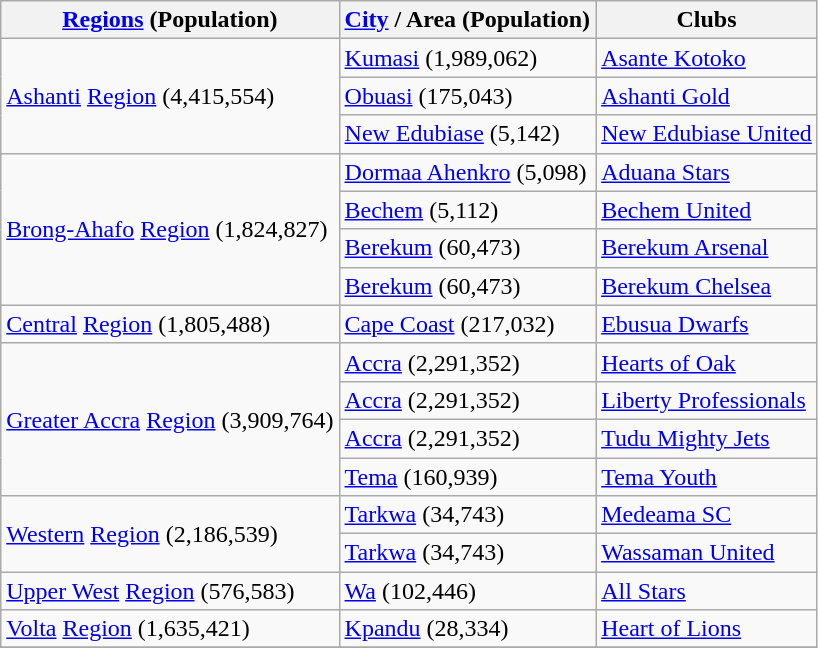<table class="wikitable">
<tr>
<th><a href='#'>Regions</a> (Population)</th>
<th><a href='#'>City</a> / Area (Population)</th>
<th>Clubs</th>
</tr>
<tr>
<td rowspan="3"><a href='#'>Ashanti</a> <a href='#'>Region</a> (4,415,554)</td>
<td><a href='#'>Kumasi</a> (1,989,062)</td>
<td><a href='#'>Asante Kotoko</a></td>
</tr>
<tr>
<td><a href='#'>Obuasi</a> (175,043)</td>
<td><a href='#'>Ashanti Gold</a></td>
</tr>
<tr>
<td><a href='#'>New Edubiase</a> (5,142)</td>
<td><a href='#'>New Edubiase United</a></td>
</tr>
<tr>
<td rowspan="4"><a href='#'>Brong-Ahafo</a> <a href='#'>Region</a> (1,824,827)</td>
<td><a href='#'>Dormaa Ahenkro</a> (5,098)</td>
<td><a href='#'>Aduana Stars</a></td>
</tr>
<tr>
<td><a href='#'>Bechem</a> (5,112)</td>
<td><a href='#'>Bechem United</a></td>
</tr>
<tr>
<td><a href='#'>Berekum</a> (60,473)</td>
<td><a href='#'>Berekum Arsenal</a></td>
</tr>
<tr>
<td><a href='#'>Berekum</a> (60,473)</td>
<td><a href='#'>Berekum Chelsea</a></td>
</tr>
<tr>
<td><a href='#'>Central</a> <a href='#'>Region</a> (1,805,488)</td>
<td><a href='#'>Cape Coast</a> (217,032)</td>
<td><a href='#'>Ebusua Dwarfs</a></td>
</tr>
<tr>
<td rowspan="4"><a href='#'>Greater Accra</a> <a href='#'>Region</a> (3,909,764)</td>
<td><a href='#'>Accra</a> (2,291,352)</td>
<td><a href='#'>Hearts of Oak</a></td>
</tr>
<tr>
<td><a href='#'>Accra</a> (2,291,352)</td>
<td><a href='#'>Liberty Professionals</a></td>
</tr>
<tr>
<td><a href='#'>Accra</a> (2,291,352)</td>
<td><a href='#'>Tudu Mighty Jets</a></td>
</tr>
<tr>
<td><a href='#'>Tema</a> (160,939)</td>
<td><a href='#'>Tema Youth</a></td>
</tr>
<tr>
<td rowspan="2"><a href='#'>Western</a> <a href='#'>Region</a> (2,186,539)</td>
<td><a href='#'>Tarkwa</a> (34,743)</td>
<td><a href='#'>Medeama SC</a></td>
</tr>
<tr>
<td><a href='#'>Tarkwa</a> (34,743)</td>
<td><a href='#'>Wassaman United</a></td>
</tr>
<tr>
<td><a href='#'>Upper West</a> <a href='#'>Region</a> (576,583)</td>
<td><a href='#'>Wa</a> (102,446)</td>
<td><a href='#'>All Stars</a></td>
</tr>
<tr>
<td><a href='#'>Volta</a> <a href='#'>Region</a> (1,635,421)</td>
<td><a href='#'>Kpandu</a> (28,334)</td>
<td><a href='#'>Heart of Lions</a></td>
</tr>
<tr>
</tr>
</table>
